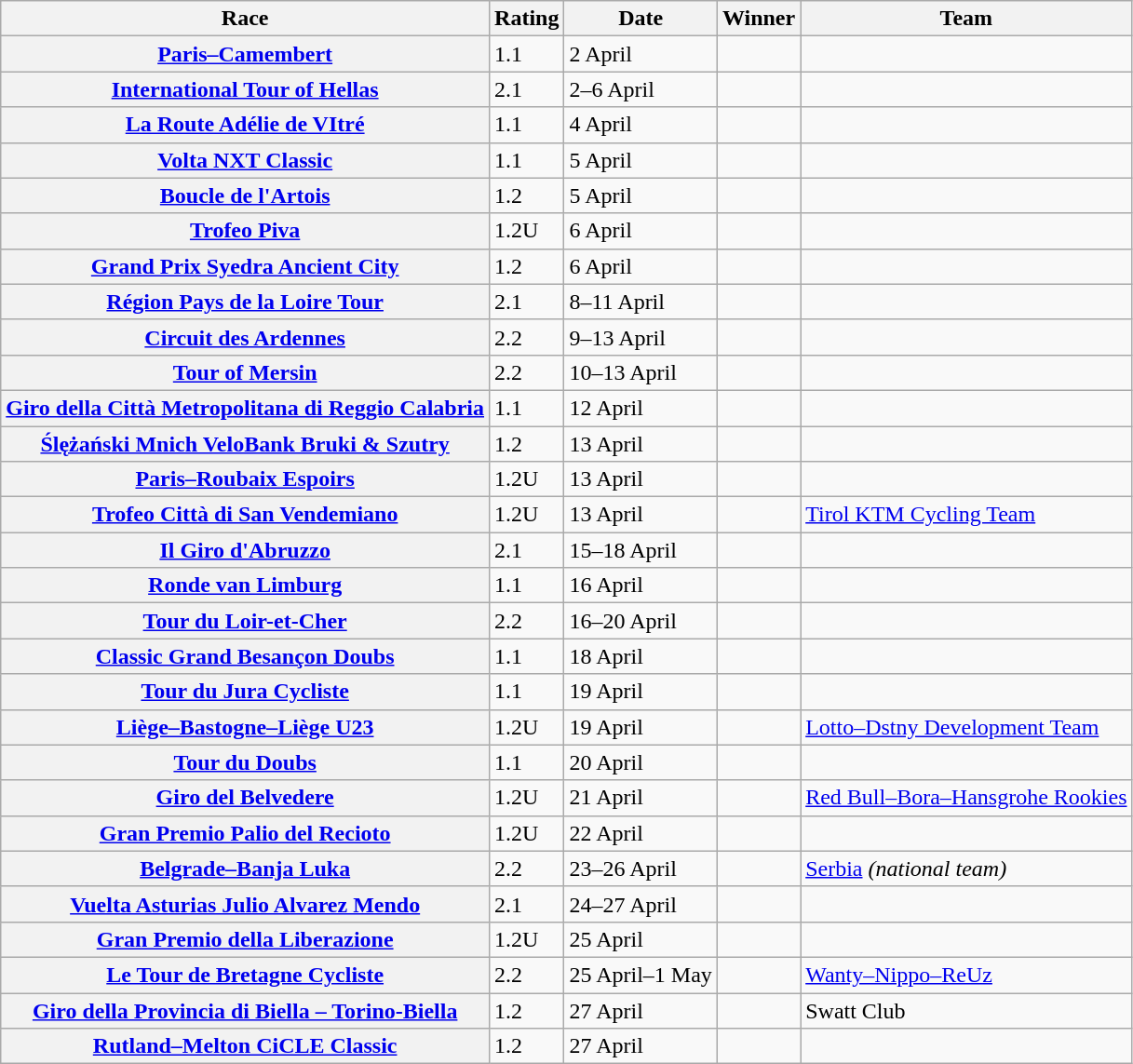<table class="wikitable plainrowheaders">
<tr>
<th scope="col">Race</th>
<th scope="col">Rating</th>
<th scope="col">Date</th>
<th scope="col">Winner</th>
<th scope="col">Team</th>
</tr>
<tr>
<th scope="row"> <a href='#'>Paris–Camembert</a></th>
<td>1.1</td>
<td>2 April</td>
<td></td>
<td></td>
</tr>
<tr>
<th scope="row"> <a href='#'>International Tour of Hellas</a></th>
<td>2.1</td>
<td>2–6 April</td>
<td></td>
<td></td>
</tr>
<tr>
<th scope="row"> <a href='#'>La Route Adélie de VItré</a></th>
<td>1.1</td>
<td>4 April</td>
<td></td>
<td></td>
</tr>
<tr>
<th scope="row"> <a href='#'>Volta NXT Classic</a></th>
<td>1.1</td>
<td>5 April</td>
<td></td>
<td></td>
</tr>
<tr>
<th scope="row"> <a href='#'>Boucle de l'Artois</a></th>
<td>1.2</td>
<td>5 April</td>
<td></td>
<td></td>
</tr>
<tr>
<th scope="row"> <a href='#'>Trofeo Piva</a></th>
<td>1.2U</td>
<td>6 April</td>
<td></td>
<td></td>
</tr>
<tr>
<th scope="row"> <a href='#'>Grand Prix Syedra Ancient City</a></th>
<td>1.2</td>
<td>6 April</td>
<td></td>
<td></td>
</tr>
<tr>
<th scope="row"> <a href='#'>Région Pays de la Loire Tour</a></th>
<td>2.1</td>
<td>8–11 April</td>
<td></td>
<td></td>
</tr>
<tr>
<th scope="row"> <a href='#'>Circuit des Ardennes</a></th>
<td>2.2</td>
<td>9–13 April</td>
<td></td>
<td></td>
</tr>
<tr>
<th scope="row"> <a href='#'>Tour of Mersin</a></th>
<td>2.2</td>
<td>10–13 April</td>
<td></td>
<td></td>
</tr>
<tr>
<th scope="row"> <a href='#'>Giro della Città Metropolitana di Reggio Calabria</a></th>
<td>1.1</td>
<td>12 April</td>
<td></td>
<td></td>
</tr>
<tr>
<th scope="row"> <a href='#'>Ślężański Mnich VeloBank Bruki & Szutry</a></th>
<td>1.2</td>
<td>13 April</td>
<td></td>
<td></td>
</tr>
<tr>
<th scope="row"> <a href='#'>Paris–Roubaix Espoirs</a></th>
<td>1.2U</td>
<td>13 April</td>
<td></td>
<td></td>
</tr>
<tr>
<th scope="row"> <a href='#'>Trofeo Città di San Vendemiano</a></th>
<td>1.2U</td>
<td>13 April</td>
<td></td>
<td><a href='#'>Tirol KTM Cycling Team</a></td>
</tr>
<tr>
<th scope="row"> <a href='#'>Il Giro d'Abruzzo</a></th>
<td>2.1</td>
<td>15–18 April</td>
<td></td>
<td></td>
</tr>
<tr>
<th scope="row"> <a href='#'>Ronde van Limburg</a></th>
<td>1.1</td>
<td>16 April</td>
<td></td>
<td></td>
</tr>
<tr>
<th scope="row"> <a href='#'>Tour du Loir-et-Cher</a></th>
<td>2.2</td>
<td>16–20 April</td>
<td></td>
<td></td>
</tr>
<tr>
<th scope="row"> <a href='#'>Classic Grand Besançon Doubs</a></th>
<td>1.1</td>
<td>18 April</td>
<td></td>
<td></td>
</tr>
<tr>
<th scope="row"> <a href='#'>Tour du Jura Cycliste</a></th>
<td>1.1</td>
<td>19 April</td>
<td></td>
<td></td>
</tr>
<tr>
<th scope="row"> <a href='#'>Liège–Bastogne–Liège U23</a></th>
<td>1.2U</td>
<td>19 April</td>
<td></td>
<td><a href='#'>Lotto–Dstny Development Team</a></td>
</tr>
<tr>
<th scope="row"> <a href='#'>Tour du Doubs</a></th>
<td>1.1</td>
<td>20 April</td>
<td></td>
<td></td>
</tr>
<tr>
<th scope="row"> <a href='#'>Giro del Belvedere</a></th>
<td>1.2U</td>
<td>21 April</td>
<td></td>
<td><a href='#'>Red Bull–Bora–Hansgrohe Rookies</a></td>
</tr>
<tr>
<th scope="row"> <a href='#'>Gran Premio Palio del Recioto</a></th>
<td>1.2U</td>
<td>22 April</td>
<td></td>
<td></td>
</tr>
<tr>
<th scope="row"> <a href='#'>Belgrade–Banja Luka</a></th>
<td>2.2</td>
<td>23–26 April</td>
<td></td>
<td><a href='#'>Serbia</a> <em>(national team)</em></td>
</tr>
<tr>
<th scope="row"> <a href='#'>Vuelta Asturias Julio Alvarez Mendo</a></th>
<td>2.1</td>
<td>24–27 April</td>
<td></td>
<td></td>
</tr>
<tr>
<th scope="row"> <a href='#'>Gran Premio della Liberazione</a></th>
<td>1.2U</td>
<td>25 April</td>
<td></td>
<td></td>
</tr>
<tr>
<th scope="row"> <a href='#'>Le Tour de Bretagne Cycliste</a></th>
<td>2.2</td>
<td>25 April–1 May</td>
<td></td>
<td><a href='#'>Wanty–Nippo–ReUz</a></td>
</tr>
<tr>
<th scope="row"> <a href='#'>Giro della Provincia di Biella – Torino-Biella</a></th>
<td>1.2</td>
<td>27 April</td>
<td></td>
<td>Swatt Club</td>
</tr>
<tr>
<th scope="row"> <a href='#'>Rutland–Melton CiCLE Classic</a></th>
<td>1.2</td>
<td>27 April</td>
<td></td>
<td></td>
</tr>
</table>
